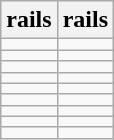<table class="wikitable">
<tr>
<th> rails</th>
<th> rails</th>
</tr>
<tr>
<td></td>
<td></td>
</tr>
<tr>
<td></td>
<td></td>
</tr>
<tr>
<td></td>
<td></td>
</tr>
<tr>
<td></td>
<td></td>
</tr>
<tr>
<td></td>
<td></td>
</tr>
<tr>
<td></td>
<td></td>
</tr>
<tr>
<td></td>
<td></td>
</tr>
<tr>
<td></td>
<td></td>
</tr>
<tr>
<td></td>
<td></td>
</tr>
</table>
